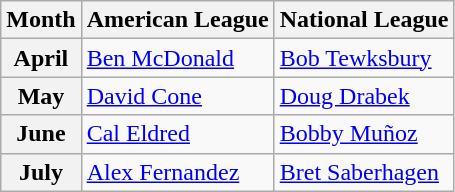<table class="wikitable">
<tr>
<th>Month</th>
<th>American League</th>
<th>National League</th>
</tr>
<tr>
<th>April</th>
<td><a href='#'>Ben McDonald</a></td>
<td><a href='#'>Bob Tewksbury</a></td>
</tr>
<tr>
<th>May</th>
<td><a href='#'>David Cone</a></td>
<td><a href='#'>Doug Drabek</a></td>
</tr>
<tr>
<th>June</th>
<td><a href='#'>Cal Eldred</a></td>
<td><a href='#'>Bobby Muñoz</a></td>
</tr>
<tr>
<th>July</th>
<td><a href='#'>Alex Fernandez</a></td>
<td><a href='#'>Bret Saberhagen</a></td>
</tr>
</table>
